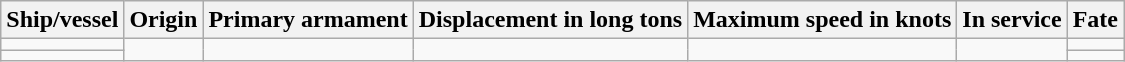<table class="wikitable">
<tr>
<th scope="col">Ship/vessel</th>
<th scope="col">Origin</th>
<th scope="col">Primary armament</th>
<th scope="col">Displacement in long tons</th>
<th scope="col">Maximum speed in knots</th>
<th scope="col">In service</th>
<th scope="col">Fate</th>
</tr>
<tr>
<td></td>
<td rowspan=2></td>
<td rowspan=2></td>
<td rowspan=2></td>
<td rowspan=2></td>
<td rowspan=2></td>
<td></td>
</tr>
<tr>
<td></td>
<td></td>
</tr>
</table>
